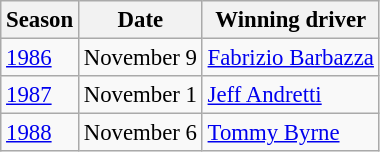<table class="wikitable" style="font-size: 95%;">
<tr>
<th>Season</th>
<th>Date</th>
<th>Winning driver</th>
</tr>
<tr>
<td><a href='#'>1986</a></td>
<td>November 9</td>
<td> <a href='#'>Fabrizio Barbazza</a></td>
</tr>
<tr>
<td><a href='#'>1987</a></td>
<td>November 1</td>
<td> <a href='#'>Jeff Andretti</a></td>
</tr>
<tr>
<td><a href='#'>1988</a></td>
<td>November 6</td>
<td> <a href='#'>Tommy Byrne</a></td>
</tr>
</table>
